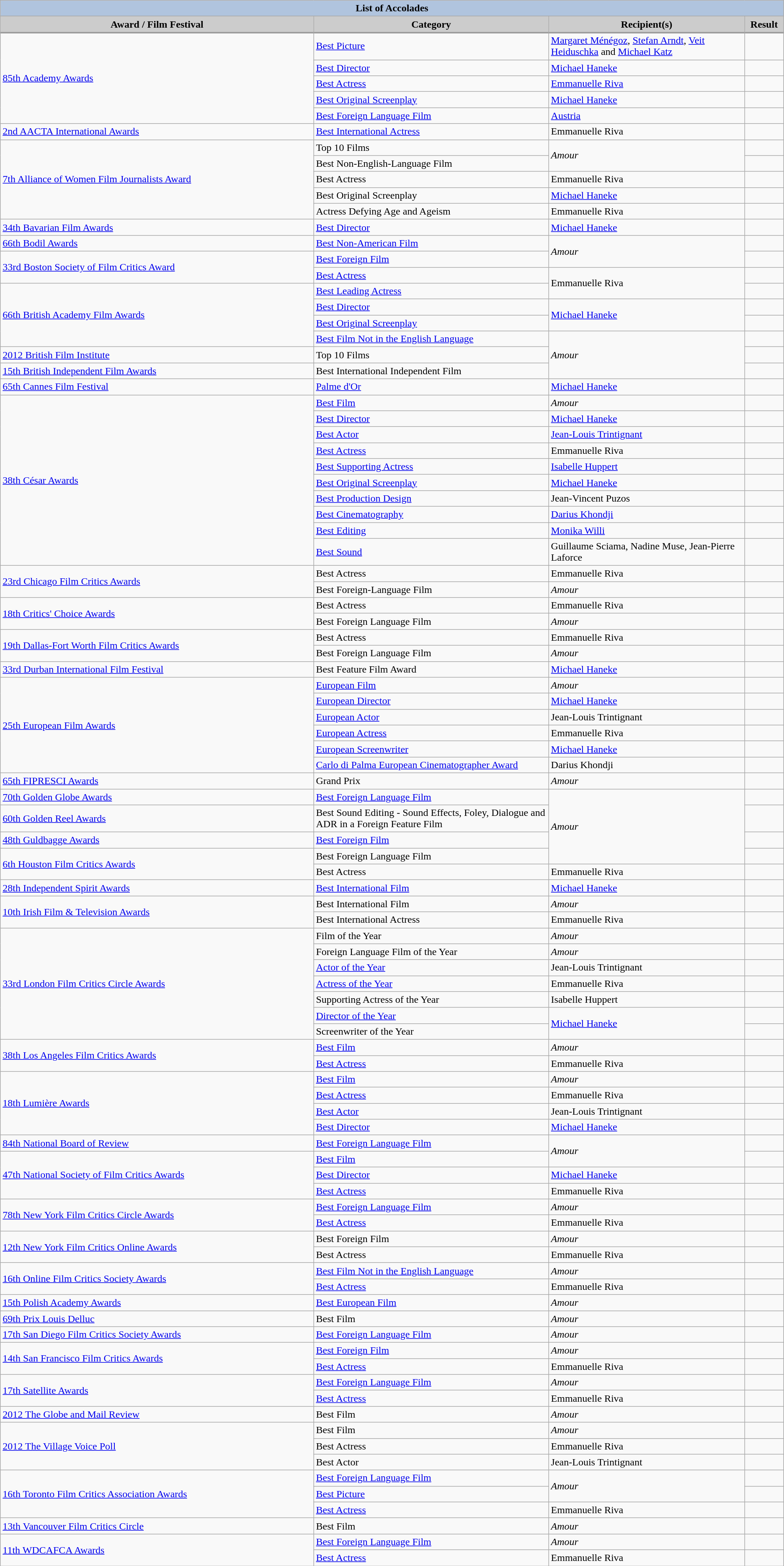<table class="wikitable">
<tr style="text-align:center;">
<th colspan=4 style="background:#B0C4DE;">List of Accolades</th>
</tr>
<tr style="text-align:center;">
<th style="background:#ccc;" width="40%">Award / Film Festival</th>
<th style="background:#ccc;" width="30%">Category</th>
<th style="background:#ccc;" width="25%">Recipient(s)</th>
<th style="background:#ccc;" width="15%">Result</th>
</tr>
<tr style="border-top:2px solid gray;">
</tr>
<tr>
<td rowspan="5"><a href='#'>85th Academy Awards</a></td>
<td><a href='#'>Best Picture</a></td>
<td><a href='#'>Margaret Ménégoz</a>, <a href='#'>Stefan Arndt</a>, <a href='#'>Veit Heiduschka</a> and <a href='#'>Michael Katz</a></td>
<td></td>
</tr>
<tr>
<td><a href='#'>Best Director</a></td>
<td><a href='#'>Michael Haneke</a></td>
<td></td>
</tr>
<tr>
<td><a href='#'>Best Actress</a></td>
<td><a href='#'>Emmanuelle Riva</a></td>
<td></td>
</tr>
<tr>
<td><a href='#'>Best Original Screenplay</a></td>
<td><a href='#'>Michael Haneke</a></td>
<td></td>
</tr>
<tr>
<td><a href='#'>Best Foreign Language Film</a></td>
<td><a href='#'>Austria</a></td>
<td></td>
</tr>
<tr>
<td><a href='#'>2nd AACTA International Awards</a></td>
<td><a href='#'>Best International Actress</a></td>
<td>Emmanuelle Riva</td>
<td></td>
</tr>
<tr>
<td rowspan="5"><a href='#'>7th Alliance of Women Film Journalists Award</a></td>
<td>Top 10 Films</td>
<td rowspan="2"><em>Amour</em></td>
<td></td>
</tr>
<tr>
<td>Best Non-English-Language Film</td>
<td></td>
</tr>
<tr>
<td>Best Actress</td>
<td>Emmanuelle Riva</td>
<td></td>
</tr>
<tr>
<td>Best Original Screenplay</td>
<td><a href='#'>Michael Haneke</a></td>
<td></td>
</tr>
<tr>
<td>Actress Defying Age and Ageism</td>
<td>Emmanuelle Riva</td>
<td></td>
</tr>
<tr>
<td rowspan="1"><a href='#'>34th Bavarian Film Awards</a></td>
<td><a href='#'>Best Director</a></td>
<td><a href='#'>Michael Haneke</a></td>
<td></td>
</tr>
<tr>
<td rowspan="1"><a href='#'>66th Bodil Awards</a></td>
<td><a href='#'>Best Non-American Film</a></td>
<td rowspan="2"><em>Amour</em></td>
<td></td>
</tr>
<tr>
<td rowspan="2"><a href='#'>33rd Boston Society of Film Critics Award</a></td>
<td><a href='#'>Best Foreign Film</a></td>
<td></td>
</tr>
<tr>
<td><a href='#'>Best Actress</a></td>
<td rowspan="2">Emmanuelle Riva</td>
<td></td>
</tr>
<tr>
<td rowspan="4"><a href='#'>66th British Academy Film Awards</a></td>
<td><a href='#'>Best Leading Actress</a></td>
<td></td>
</tr>
<tr>
<td><a href='#'>Best Director</a></td>
<td rowspan="2"><a href='#'>Michael Haneke</a></td>
<td></td>
</tr>
<tr>
<td><a href='#'>Best Original Screenplay</a></td>
<td></td>
</tr>
<tr>
<td><a href='#'>Best Film Not in the English Language</a></td>
<td rowspan="3"><em>Amour</em></td>
<td></td>
</tr>
<tr>
<td rowspan="1"><a href='#'>2012 British Film Institute</a></td>
<td>Top 10 Films</td>
<td></td>
</tr>
<tr>
<td rowspan="1"><a href='#'>15th British Independent Film Awards</a></td>
<td>Best International Independent Film</td>
<td></td>
</tr>
<tr>
<td rowspan="1"><a href='#'>65th Cannes Film Festival</a></td>
<td><a href='#'>Palme d'Or</a></td>
<td><a href='#'>Michael Haneke</a></td>
<td></td>
</tr>
<tr>
<td rowspan="10"><a href='#'>38th César Awards</a></td>
<td><a href='#'>Best Film</a></td>
<td><em>Amour</em></td>
<td></td>
</tr>
<tr>
<td><a href='#'>Best Director</a></td>
<td><a href='#'>Michael Haneke</a></td>
<td></td>
</tr>
<tr>
<td><a href='#'>Best Actor</a></td>
<td><a href='#'>Jean-Louis Trintignant</a></td>
<td></td>
</tr>
<tr>
<td><a href='#'>Best Actress</a></td>
<td>Emmanuelle Riva</td>
<td></td>
</tr>
<tr>
<td><a href='#'>Best Supporting Actress</a></td>
<td><a href='#'>Isabelle Huppert</a></td>
<td></td>
</tr>
<tr>
<td><a href='#'>Best Original Screenplay</a></td>
<td><a href='#'>Michael Haneke</a></td>
<td></td>
</tr>
<tr>
<td><a href='#'>Best Production Design</a></td>
<td>Jean-Vincent Puzos</td>
<td></td>
</tr>
<tr>
<td><a href='#'>Best Cinematography</a></td>
<td><a href='#'>Darius Khondji</a></td>
<td></td>
</tr>
<tr>
<td><a href='#'>Best Editing</a></td>
<td><a href='#'>Monika Willi</a></td>
<td></td>
</tr>
<tr>
<td><a href='#'>Best Sound</a></td>
<td>Guillaume Sciama, Nadine Muse, Jean-Pierre Laforce</td>
<td></td>
</tr>
<tr>
<td rowspan="2"><a href='#'>23rd Chicago Film Critics Awards</a></td>
<td>Best Actress</td>
<td>Emmanuelle Riva</td>
<td></td>
</tr>
<tr>
<td>Best Foreign-Language Film</td>
<td><em>Amour</em></td>
<td></td>
</tr>
<tr>
<td rowspan="2"><a href='#'>18th Critics' Choice Awards</a></td>
<td>Best Actress</td>
<td>Emmanuelle Riva</td>
<td></td>
</tr>
<tr>
<td>Best Foreign Language Film</td>
<td><em>Amour</em></td>
<td></td>
</tr>
<tr>
<td rowspan="2"><a href='#'>19th Dallas-Fort Worth Film Critics Awards</a></td>
<td>Best Actress</td>
<td>Emmanuelle Riva</td>
<td></td>
</tr>
<tr>
<td>Best Foreign Language Film</td>
<td><em>Amour</em></td>
<td></td>
</tr>
<tr>
<td rowspan="1"><a href='#'>33rd Durban International Film Festival</a></td>
<td>Best Feature Film Award</td>
<td><a href='#'>Michael Haneke</a></td>
<td></td>
</tr>
<tr>
<td rowspan="6"><a href='#'>25th European Film Awards</a></td>
<td><a href='#'>European Film</a></td>
<td><em>Amour</em></td>
<td></td>
</tr>
<tr>
<td><a href='#'>European Director</a></td>
<td><a href='#'>Michael Haneke</a></td>
<td></td>
</tr>
<tr>
<td><a href='#'>European Actor</a></td>
<td>Jean-Louis Trintignant</td>
<td></td>
</tr>
<tr>
<td><a href='#'>European Actress</a></td>
<td>Emmanuelle Riva</td>
<td></td>
</tr>
<tr>
<td><a href='#'>European Screenwriter</a></td>
<td><a href='#'>Michael Haneke</a></td>
<td></td>
</tr>
<tr>
<td><a href='#'>Carlo di Palma European Cinematographer Award</a></td>
<td>Darius Khondji</td>
<td></td>
</tr>
<tr>
<td rowspan="1"><a href='#'>65th FIPRESCI Awards</a></td>
<td>Grand Prix</td>
<td><em>Amour</em></td>
<td></td>
</tr>
<tr>
<td><a href='#'>70th Golden Globe Awards</a></td>
<td><a href='#'>Best Foreign Language Film</a></td>
<td rowspan="4"><em>Amour</em></td>
<td></td>
</tr>
<tr>
<td rowspan="1"><a href='#'>60th Golden Reel Awards</a></td>
<td>Best Sound Editing - Sound Effects, Foley, Dialogue and ADR in a Foreign Feature Film</td>
<td></td>
</tr>
<tr>
<td><a href='#'>48th Guldbagge Awards</a></td>
<td><a href='#'>Best Foreign Film</a></td>
<td></td>
</tr>
<tr>
<td rowspan="2"><a href='#'>6th Houston Film Critics Awards</a></td>
<td>Best Foreign Language Film</td>
<td></td>
</tr>
<tr>
<td>Best Actress</td>
<td>Emmanuelle Riva</td>
<td></td>
</tr>
<tr>
<td rowspan="1"><a href='#'>28th Independent Spirit Awards</a></td>
<td><a href='#'>Best International Film</a></td>
<td><a href='#'>Michael Haneke</a></td>
<td></td>
</tr>
<tr>
<td rowspan="2"><a href='#'>10th Irish Film & Television Awards</a></td>
<td>Best International Film</td>
<td><em>Amour</em></td>
<td></td>
</tr>
<tr>
<td>Best International Actress</td>
<td>Emmanuelle Riva</td>
<td></td>
</tr>
<tr>
<td rowspan="7"><a href='#'>33rd London Film Critics Circle Awards</a></td>
<td>Film of the Year</td>
<td><em>Amour</em></td>
<td></td>
</tr>
<tr>
<td>Foreign Language Film of the Year</td>
<td><em>Amour</em></td>
<td></td>
</tr>
<tr>
<td><a href='#'>Actor of the Year</a></td>
<td>Jean-Louis Trintignant</td>
<td></td>
</tr>
<tr>
<td><a href='#'>Actress of the Year</a></td>
<td>Emmanuelle Riva</td>
<td></td>
</tr>
<tr>
<td>Supporting Actress of the Year</td>
<td>Isabelle Huppert</td>
<td></td>
</tr>
<tr>
<td><a href='#'>Director of the Year</a></td>
<td rowspan="2"><a href='#'>Michael Haneke</a></td>
<td></td>
</tr>
<tr>
<td>Screenwriter of the Year</td>
<td></td>
</tr>
<tr>
<td rowspan="2"><a href='#'>38th Los Angeles Film Critics Awards</a></td>
<td><a href='#'>Best Film</a></td>
<td><em>Amour</em></td>
<td></td>
</tr>
<tr>
<td><a href='#'>Best Actress</a></td>
<td>Emmanuelle Riva</td>
<td></td>
</tr>
<tr>
<td rowspan="4"><a href='#'>18th Lumière Awards</a></td>
<td><a href='#'>Best Film</a></td>
<td><em>Amour</em></td>
<td></td>
</tr>
<tr>
<td><a href='#'>Best Actress</a></td>
<td>Emmanuelle Riva</td>
<td></td>
</tr>
<tr>
<td><a href='#'>Best Actor</a></td>
<td>Jean-Louis Trintignant</td>
<td></td>
</tr>
<tr>
<td><a href='#'>Best Director</a></td>
<td><a href='#'>Michael Haneke</a></td>
<td></td>
</tr>
<tr>
<td><a href='#'>84th National Board of Review</a></td>
<td><a href='#'>Best Foreign Language Film</a></td>
<td rowspan="2"><em>Amour</em></td>
<td></td>
</tr>
<tr>
<td rowspan="3"><a href='#'>47th National Society of Film Critics Awards</a></td>
<td><a href='#'>Best Film</a></td>
<td></td>
</tr>
<tr>
<td><a href='#'>Best Director</a></td>
<td><a href='#'>Michael Haneke</a></td>
<td></td>
</tr>
<tr>
<td><a href='#'>Best Actress</a></td>
<td>Emmanuelle Riva</td>
<td></td>
</tr>
<tr>
<td rowspan="2"><a href='#'>78th New York Film Critics Circle Awards</a></td>
<td><a href='#'>Best Foreign Language Film</a></td>
<td><em>Amour</em></td>
<td></td>
</tr>
<tr>
<td><a href='#'>Best Actress</a></td>
<td>Emmanuelle Riva</td>
<td></td>
</tr>
<tr>
<td rowspan="2"><a href='#'>12th New York Film Critics Online Awards</a></td>
<td>Best Foreign Film</td>
<td><em>Amour</em></td>
<td></td>
</tr>
<tr>
<td>Best Actress</td>
<td>Emmanuelle Riva</td>
<td></td>
</tr>
<tr>
<td rowspan="2"><a href='#'>16th Online Film Critics Society Awards</a></td>
<td><a href='#'>Best Film Not in the English Language</a></td>
<td><em>Amour</em></td>
<td></td>
</tr>
<tr>
<td><a href='#'>Best Actress</a></td>
<td>Emmanuelle Riva</td>
<td></td>
</tr>
<tr>
<td rowspan="1"><a href='#'>15th Polish Academy Awards</a></td>
<td><a href='#'>Best European Film</a></td>
<td><em>Amour</em></td>
<td></td>
</tr>
<tr>
<td><a href='#'>69th Prix Louis Delluc</a></td>
<td>Best Film</td>
<td><em>Amour</em></td>
<td></td>
</tr>
<tr>
<td><a href='#'>17th San Diego Film Critics Society Awards</a></td>
<td><a href='#'>Best Foreign Language Film</a></td>
<td><em>Amour</em></td>
<td></td>
</tr>
<tr>
<td rowspan=2><a href='#'>14th San Francisco Film Critics Awards</a></td>
<td><a href='#'>Best Foreign Film</a></td>
<td><em>Amour</em></td>
<td></td>
</tr>
<tr>
<td><a href='#'>Best Actress</a></td>
<td>Emmanuelle Riva</td>
<td></td>
</tr>
<tr>
<td rowspan="2"><a href='#'>17th Satellite Awards</a></td>
<td><a href='#'>Best Foreign Language Film</a></td>
<td><em>Amour</em></td>
<td></td>
</tr>
<tr>
<td><a href='#'>Best Actress</a></td>
<td>Emmanuelle Riva</td>
<td></td>
</tr>
<tr>
<td><a href='#'>2012 The Globe and Mail Review</a></td>
<td>Best Film</td>
<td><em>Amour</em></td>
<td></td>
</tr>
<tr>
<td rowspan="3"><a href='#'>2012 The Village Voice Poll</a></td>
<td>Best Film</td>
<td><em>Amour</em></td>
<td></td>
</tr>
<tr>
<td>Best Actress</td>
<td>Emmanuelle Riva</td>
<td></td>
</tr>
<tr>
<td>Best Actor</td>
<td>Jean-Louis Trintignant</td>
<td></td>
</tr>
<tr>
<td rowspan="3"><a href='#'>16th Toronto Film Critics Association Awards</a></td>
<td><a href='#'>Best Foreign Language Film</a></td>
<td rowspan="2"><em>Amour</em></td>
<td></td>
</tr>
<tr>
<td><a href='#'>Best Picture</a></td>
<td></td>
</tr>
<tr>
<td><a href='#'>Best Actress</a></td>
<td>Emmanuelle Riva</td>
<td></td>
</tr>
<tr>
<td><a href='#'>13th Vancouver Film Critics Circle</a></td>
<td>Best Film</td>
<td><em>Amour</em></td>
<td></td>
</tr>
<tr>
<td rowspan="2"><a href='#'>11th WDCAFCA Awards</a></td>
<td><a href='#'>Best Foreign Language Film</a></td>
<td><em>Amour</em></td>
<td></td>
</tr>
<tr>
<td><a href='#'>Best Actress</a></td>
<td>Emmanuelle Riva</td>
<td></td>
</tr>
</table>
